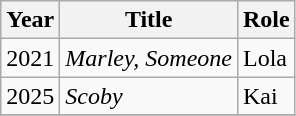<table class="wikitable sortable">
<tr>
<th>Year</th>
<th>Title</th>
<th>Role</th>
</tr>
<tr>
<td>2021</td>
<td><em>Marley, Someone</em></td>
<td>Lola</td>
</tr>
<tr>
<td>2025</td>
<td><em>Scoby</em></td>
<td>Kai</td>
</tr>
<tr>
</tr>
</table>
